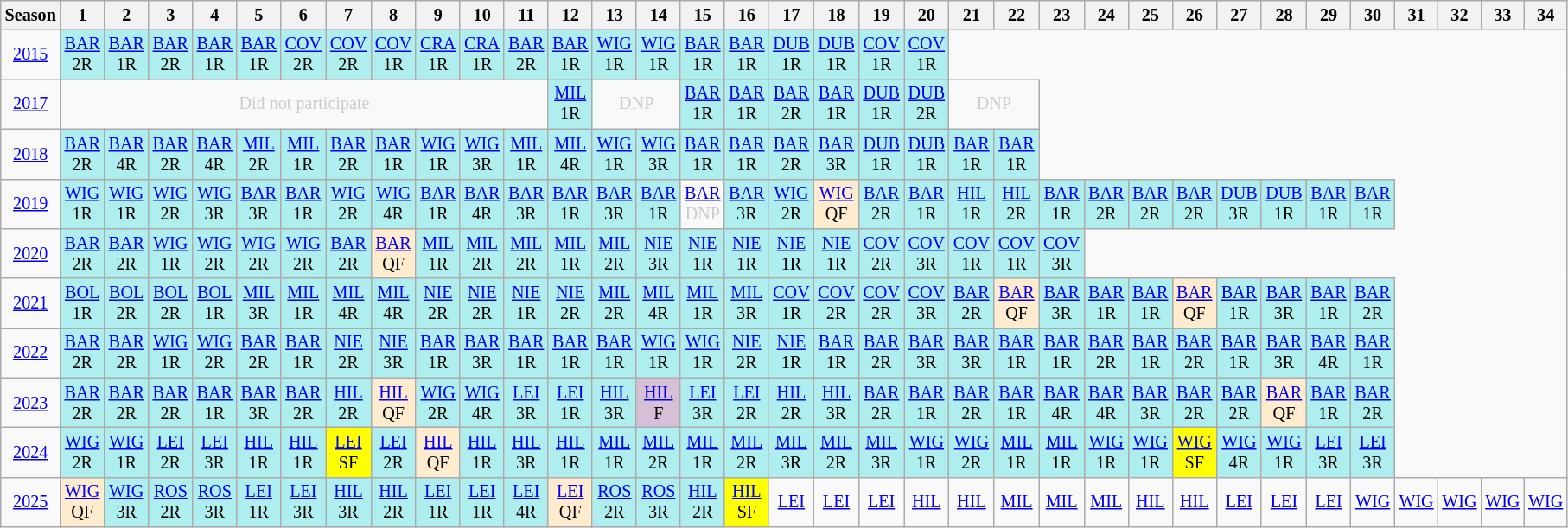<table class="wikitable" style="width:20%; margin:0; font-size:84%">
<tr>
<th>Season</th>
<th>1</th>
<th>2</th>
<th>3</th>
<th>4</th>
<th>5</th>
<th>6</th>
<th>7</th>
<th>8</th>
<th>9</th>
<th>10</th>
<th>11</th>
<th>12</th>
<th>13</th>
<th>14</th>
<th>15</th>
<th>16</th>
<th>17</th>
<th>18</th>
<th>19</th>
<th>20</th>
<th>21</th>
<th>22</th>
<th>23</th>
<th>24</th>
<th>25</th>
<th>26</th>
<th>27</th>
<th>28</th>
<th>29</th>
<th>30</th>
<th>31</th>
<th>32</th>
<th>33</th>
<th>34</th>
</tr>
<tr>
<td style="text-align:center;"background:#efefef;"><a href='#'>2015</a> <br></td>
<td style="text-align:center; background:#afeeee;"><a href='#'>BAR</a><br>2R</td>
<td style="text-align:center; background:#afeeee;"><a href='#'>BAR</a><br>1R</td>
<td style="text-align:center; background:#afeeee;"><a href='#'>BAR</a><br>2R</td>
<td style="text-align:center; background:#afeeee;"><a href='#'>BAR</a><br>1R</td>
<td style="text-align:center; background:#afeeee;"><a href='#'>BAR</a><br>1R</td>
<td style="text-align:center; background:#afeeee;"><a href='#'>COV</a><br>2R</td>
<td style="text-align:center; background:#afeeee;"><a href='#'>COV</a><br>2R</td>
<td style="text-align:center; background:#afeeee;"><a href='#'>COV</a><br>1R</td>
<td style="text-align:center; background:#afeeee;"><a href='#'>CRA</a><br>1R</td>
<td style="text-align:center; background:#afeeee;"><a href='#'>CRA</a><br>1R</td>
<td style="text-align:center; background:#afeeee;"><a href='#'>BAR</a><br>2R</td>
<td style="text-align:center; background:#afeeee;"><a href='#'>BAR</a><br>1R</td>
<td style="text-align:center; background:#afeeee;"><a href='#'>WIG</a><br>1R</td>
<td style="text-align:center; background:#afeeee;"><a href='#'>WIG</a><br>1R</td>
<td style="text-align:center; background:#afeeee;"><a href='#'>BAR</a><br>1R</td>
<td style="text-align:center; background:#afeeee;"><a href='#'>BAR</a><br>1R</td>
<td style="text-align:center; background:#afeeee;"><a href='#'>DUB</a><br>1R</td>
<td style="text-align:center; background:#afeeee;"><a href='#'>DUB</a><br>1R</td>
<td style="text-align:center; background:#afeeee;"><a href='#'>COV</a><br>1R</td>
<td style="text-align:center; background:#afeeee;"><a href='#'>COV</a><br>1R</td>
</tr>
<tr>
<td style="text-align:center;"background:#efefef;"><a href='#'>2017</a><br></td>
<td colspan="11" style="text-align:center; color:#ccc;">Did not participate</td>
<td style="text-align:center; background:#afeeee;"><a href='#'>MIL</a><br>1R</td>
<td colspan="2" style="text-align:center; color:#ccc;">DNP</td>
<td style="text-align:center; background:#afeeee;"><a href='#'>BAR</a><br>1R</td>
<td style="text-align:center; background:#afeeee;"><a href='#'>BAR</a><br>1R</td>
<td style="text-align:center; background:#afeeee;"><a href='#'>BAR</a><br>2R</td>
<td style="text-align:center; background:#afeeee;"><a href='#'>BAR</a><br>1R</td>
<td style="text-align:center; background:#afeeee;"><a href='#'>DUB</a><br>1R</td>
<td style="text-align:center; background:#afeeee;"><a href='#'>DUB</a><br>2R</td>
<td colspan="2" style="text-align:center; color:#ccc;">DNP</td>
</tr>
<tr>
<td style="text-align:center;"background:#efefef;"><a href='#'>2018</a></td>
<td style="text-align:center; background:#afeeee;"><a href='#'>BAR</a><br>2R</td>
<td style="text-align:center; background:#afeeee;"><a href='#'>BAR</a><br>4R</td>
<td style="text-align:center; background:#afeeee;"><a href='#'>BAR</a><br>2R</td>
<td style="text-align:center; background:#afeeee;"><a href='#'>BAR</a><br>4R</td>
<td style="text-align:center; background:#afeeee;"><a href='#'>MIL</a><br>2R</td>
<td style="text-align:center; background:#afeeee;"><a href='#'>MIL</a><br>1R</td>
<td style="text-align:center; background:#afeeee;"><a href='#'>BAR</a><br>2R</td>
<td style="text-align:center; background:#afeeee;"><a href='#'>BAR</a><br>1R</td>
<td style="text-align:center; background:#afeeee;"><a href='#'>WIG</a><br>1R</td>
<td style="text-align:center; background:#afeeee;"><a href='#'>WIG</a><br>3R</td>
<td style="text-align:center; background:#afeeee;"><a href='#'>MIL</a><br>1R</td>
<td style="text-align:center; background:#afeeee;"><a href='#'>MIL</a><br>4R</td>
<td style="text-align:center; background:#afeeee;"><a href='#'>WIG</a><br>1R</td>
<td style="text-align:center; background:#afeeee;"><a href='#'>WIG</a><br>3R</td>
<td style="text-align:center; background:#afeeee;"><a href='#'>BAR</a><br>1R</td>
<td style="text-align:center; background:#afeeee;"><a href='#'>BAR</a><br>1R</td>
<td style="text-align:center; background:#afeeee;"><a href='#'>BAR</a><br>2R</td>
<td style="text-align:center; background:#afeeee;"><a href='#'>BAR</a><br>3R</td>
<td style="text-align:center; background:#afeeee;"><a href='#'>DUB</a><br>1R</td>
<td style="text-align:center; background:#afeeee;"><a href='#'>DUB</a><br>1R</td>
<td style="text-align:center; background:#afeeee;"><a href='#'>BAR</a><br>1R</td>
<td style="text-align:center; background:#afeeee;"><a href='#'>BAR</a><br>1R</td>
</tr>
<tr>
<td style="text-align:center;"background:#efefef;"><a href='#'>2019</a></td>
<td style="text-align:center; background:#afeeee;"><a href='#'>WIG</a><br>1R</td>
<td style="text-align:center; background:#afeeee;"><a href='#'>WIG</a><br>1R</td>
<td style="text-align:center; background:#afeeee;"><a href='#'>WIG</a><br>2R</td>
<td style="text-align:center; background:#afeeee;"><a href='#'>WIG</a><br>3R</td>
<td style="text-align:center; background:#afeeee;"><a href='#'>BAR</a><br>3R</td>
<td style="text-align:center; background:#afeeee;"><a href='#'>BAR</a><br>1R</td>
<td style="text-align:center; background:#afeeee;"><a href='#'>WIG</a><br>2R</td>
<td style="text-align:center; background:#afeeee;"><a href='#'>WIG</a><br>4R</td>
<td style="text-align:center; background:#afeeee;"><a href='#'>BAR</a><br>1R</td>
<td style="text-align:center; background:#afeeee;"><a href='#'>BAR</a><br>4R</td>
<td style="text-align:center; background:#afeeee;"><a href='#'>BAR</a><br>3R</td>
<td style="text-align:center; background:#afeeee;"><a href='#'>BAR</a><br>1R</td>
<td style="text-align:center; background:#afeeee;"><a href='#'>BAR</a><br>3R</td>
<td style="text-align:center; background:#afeeee;"><a href='#'>BAR</a><br>1R</td>
<td style="text-align:center; color:#ccc;"><a href='#'>BAR</a><br>DNP</td>
<td style="text-align:center; background:#afeeee;"><a href='#'>BAR</a><br>3R</td>
<td style="text-align:center; background:#afeeee;"><a href='#'>WIG</a><br>2R</td>
<td style="text-align:center; background:#ffebcd;"><a href='#'>WIG</a><br>QF</td>
<td style="text-align:center; background:#afeeee;"><a href='#'>BAR</a><br>2R</td>
<td style="text-align:center; background:#afeeee;"><a href='#'>BAR</a><br>1R</td>
<td style="text-align:center; background:#afeeee;"><a href='#'>HIL</a><br>1R</td>
<td style="text-align:center; background:#afeeee;"><a href='#'>HIL</a><br>2R</td>
<td style="text-align:center; background:#afeeee;"><a href='#'>BAR</a><br>1R</td>
<td style="text-align:center; background:#afeeee;"><a href='#'>BAR</a><br>2R</td>
<td style="text-align:center; background:#afeeee;"><a href='#'>BAR</a><br>2R</td>
<td style="text-align:center; background:#afeeee;"><a href='#'>BAR</a><br>2R</td>
<td style="text-align:center; background:#afeeee;"><a href='#'>DUB</a><br>3R</td>
<td style="text-align:center; background:#afeeee;"><a href='#'>DUB</a><br>1R</td>
<td style="text-align:center; background:#afeeee;"><a href='#'>BAR</a><br>1R</td>
<td style="text-align:center; background:#afeeee;"><a href='#'>BAR</a><br>1R</td>
</tr>
<tr>
<td style="text-align:center;"background:#efefef;"><a href='#'>2020</a></td>
<td style="text-align:center; background:#afeeee;"><a href='#'>BAR</a><br>2R</td>
<td style="text-align:center; background:#afeeee;"><a href='#'>BAR</a><br>2R</td>
<td style="text-align:center; background:#afeeee;"><a href='#'>WIG</a><br>1R</td>
<td style="text-align:center; background:#afeeee;"><a href='#'>WIG</a><br>2R</td>
<td style="text-align:center; background:#afeeee;"><a href='#'>WIG</a><br>2R</td>
<td style="text-align:center; background:#afeeee;"><a href='#'>WIG</a><br>2R</td>
<td style="text-align:center; background:#afeeee;"><a href='#'>BAR</a><br>2R</td>
<td style="text-align:center; background:#ffebcd;"><a href='#'>BAR</a><br>QF</td>
<td style="text-align:center; background:#afeeee;"><a href='#'>MIL</a><br>1R</td>
<td style="text-align:center; background:#afeeee;"><a href='#'>MIL</a><br>2R</td>
<td style="text-align:center; background:#afeeee;"><a href='#'>MIL</a><br>2R</td>
<td style="text-align:center; background:#afeeee;"><a href='#'>MIL</a><br>1R</td>
<td style="text-align:center; background:#afeeee;"><a href='#'>MIL</a><br>2R</td>
<td style="text-align:center; background:#afeeee;"><a href='#'>NIE</a><br>3R</td>
<td style="text-align:center; background:#afeeee;"><a href='#'>NIE</a><br>1R</td>
<td style="text-align:center; background:#afeeee;"><a href='#'>NIE</a><br>1R</td>
<td style="text-align:center; background:#afeeee;"><a href='#'>NIE</a><br>1R</td>
<td style="text-align:center; background:#afeeee;"><a href='#'>NIE</a><br>1R</td>
<td style="text-align:center; background:#afeeee;"><a href='#'>COV</a><br>2R</td>
<td style="text-align:center; background:#afeeee;"><a href='#'>COV</a><br>3R</td>
<td style="text-align:center; background:#afeeee;"><a href='#'>COV</a><br>1R</td>
<td style="text-align:center; background:#afeeee;"><a href='#'>COV</a><br>1R</td>
<td style="text-align:center; background:#afeeee;"><a href='#'>COV</a><br>3R</td>
</tr>
<tr>
<td style="text-align:center;"background:#efefef;"><a href='#'>2021</a></td>
<td style="text-align:center; background:#afeeee;"><a href='#'>BOL</a><br>1R</td>
<td style="text-align:center; background:#afeeee;"><a href='#'>BOL</a><br>2R</td>
<td style="text-align:center; background:#afeeee;"><a href='#'>BOL</a><br>2R</td>
<td style="text-align:center; background:#afeeee;"><a href='#'>BOL</a><br>1R</td>
<td style="text-align:center; background:#afeeee;"><a href='#'>MIL</a><br>3R</td>
<td style="text-align:center; background:#afeeee;"><a href='#'>MIL</a><br>1R</td>
<td style="text-align:center; background:#afeeee;"><a href='#'>MIL</a><br>4R</td>
<td style="text-align:center; background:#afeeee;"><a href='#'>MIL</a><br>4R</td>
<td style="text-align:center; background:#afeeee;"><a href='#'>NIE</a><br>2R</td>
<td style="text-align:center; background:#afeeee;"><a href='#'>NIE</a><br>2R</td>
<td style="text-align:center; background:#afeeee;"><a href='#'>NIE</a><br>1R</td>
<td style="text-align:center; background:#afeeee;"><a href='#'>NIE</a><br>2R</td>
<td style="text-align:center; background:#afeeee;"><a href='#'>MIL</a><br>2R</td>
<td style="text-align:center; background:#afeeee;"><a href='#'>MIL</a><br>4R</td>
<td style="text-align:center; background:#afeeee;"><a href='#'>MIL</a><br>1R</td>
<td style="text-align:center; background:#afeeee;"><a href='#'>MIL</a><br>3R</td>
<td style="text-align:center; background:#afeeee;"><a href='#'>COV</a><br>1R</td>
<td style="text-align:center; background:#afeeee;"><a href='#'>COV</a><br>2R</td>
<td style="text-align:center; background:#afeeee;"><a href='#'>COV</a><br>2R</td>
<td style="text-align:center; background:#afeeee;"><a href='#'>COV</a><br>3R</td>
<td style="text-align:center; background:#afeeee;"><a href='#'>BAR</a><br>2R</td>
<td style="text-align:center; background:#ffebcd;"><a href='#'>BAR</a><br>QF</td>
<td style="text-align:center; background:#afeeee;"><a href='#'>BAR</a><br>3R</td>
<td style="text-align:center; background:#afeeee;"><a href='#'>BAR</a><br>1R</td>
<td style="text-align:center; background:#afeeee;"><a href='#'>BAR</a><br>1R</td>
<td style="text-align:center; background:#ffebcd;"><a href='#'>BAR</a><br>QF</td>
<td style="text-align:center; background:#afeeee;"><a href='#'>BAR</a><br>1R</td>
<td style="text-align:center; background:#afeeee;"><a href='#'>BAR</a><br>3R</td>
<td style="text-align:center; background:#afeeee;"><a href='#'>BAR</a><br>1R</td>
<td style="text-align:center; background:#afeeee;"><a href='#'>BAR</a><br>2R</td>
</tr>
<tr>
<td style="text-align:center;"background:#efefef;"><a href='#'>2022</a></td>
<td style="text-align:center; background:#afeeee;"><a href='#'>BAR</a><br>2R</td>
<td style="text-align:center; background:#afeeee;"><a href='#'>BAR</a><br>2R</td>
<td style="text-align:center; background:#afeeee;"><a href='#'>WIG</a><br>1R</td>
<td style="text-align:center; background:#afeeee;"><a href='#'>WIG</a><br>2R</td>
<td style="text-align:center; background:#afeeee;"><a href='#'>BAR</a><br>2R</td>
<td style="text-align:center; background:#afeeee;"><a href='#'>BAR</a><br>1R</td>
<td style="text-align:center; background:#afeeee;"><a href='#'>NIE</a><br>2R</td>
<td style="text-align:center; background:#afeeee;"><a href='#'>NIE</a><br>3R</td>
<td style="text-align:center; background:#afeeee;"><a href='#'>BAR</a><br>1R</td>
<td style="text-align:center; background:#afeeee;"><a href='#'>BAR</a><br>3R</td>
<td style="text-align:center; background:#afeeee;"><a href='#'>BAR</a><br>1R</td>
<td style="text-align:center; background:#afeeee;"><a href='#'>BAR</a><br>1R</td>
<td style="text-align:center; background:#afeeee;"><a href='#'>BAR</a><br>1R</td>
<td style="text-align:center; background:#afeeee;"><a href='#'>WIG</a><br>1R</td>
<td style="text-align:center; background:#afeeee;"><a href='#'>WIG</a><br>1R</td>
<td style="text-align:center; background:#afeeee;"><a href='#'>NIE</a><br>2R</td>
<td style="text-align:center; background:#afeeee;"><a href='#'>NIE</a><br>1R</td>
<td style="text-align:center; background:#afeeee;"><a href='#'>BAR</a><br>1R</td>
<td style="text-align:center; background:#afeeee;"><a href='#'>BAR</a><br>2R</td>
<td style="text-align:center; background:#afeeee;"><a href='#'>BAR</a><br>3R</td>
<td style="text-align:center; background:#afeeee;"><a href='#'>BAR</a><br>3R</td>
<td style="text-align:center; background:#afeeee;"><a href='#'>BAR</a><br>1R</td>
<td style="text-align:center; background:#afeeee;"><a href='#'>BAR</a><br>1R</td>
<td style="text-align:center; background:#afeeee;"><a href='#'>BAR</a><br>2R</td>
<td style="text-align:center; background:#afeeee;"><a href='#'>BAR</a><br>1R</td>
<td style="text-align:center; background:#afeeee;"><a href='#'>BAR</a><br>2R</td>
<td style="text-align:center; background:#afeeee;"><a href='#'>BAR</a><br>1R</td>
<td style="text-align:center; background:#afeeee;"><a href='#'>BAR</a><br>3R</td>
<td style="text-align:center; background:#afeeee;"><a href='#'>BAR</a><br>4R</td>
<td style="text-align:center; background:#afeeee;"><a href='#'>BAR</a><br>1R</td>
</tr>
<tr>
<td style="text-align:center;"background:#efefef;"><a href='#'>2023</a></td>
<td style="text-align:center; background:#afeeee;"><a href='#'>BAR</a><br>2R</td>
<td style="text-align:center; background:#afeeee;"><a href='#'>BAR</a><br>2R</td>
<td style="text-align:center; background:#afeeee;"><a href='#'>BAR</a><br>2R</td>
<td style="text-align:center; background:#afeeee;"><a href='#'>BAR</a><br>1R</td>
<td style="text-align:center; background:#afeeee;"><a href='#'>BAR</a><br>3R</td>
<td style="text-align:center; background:#afeeee;"><a href='#'>BAR</a><br>2R</td>
<td style="text-align:center; background:#afeeee;"><a href='#'>HIL</a><br>2R</td>
<td style="text-align:center; background:#ffebcd;"><a href='#'>HIL</a><br>QF</td>
<td style="text-align:center; background:#afeeee;"><a href='#'>WIG</a><br>2R</td>
<td style="text-align:center; background:#afeeee;"><a href='#'>WIG</a><br>4R</td>
<td style="text-align:center; background:#afeeee;"><a href='#'>LEI</a><br>3R</td>
<td style="text-align:center; background:#afeeee;"><a href='#'>LEI</a><br>1R</td>
<td style="text-align:center; background:#afeeee;"><a href='#'>HIL</a><br>3R</td>
<td style="text-align:center; background:thistle;"><a href='#'>HIL</a><br>F</td>
<td style="text-align:center; background:#afeeee;"><a href='#'>LEI</a><br>3R</td>
<td style="text-align:center; background:#afeeee;"><a href='#'>LEI</a><br>2R</td>
<td style="text-align:center; background:#afeeee;"><a href='#'>HIL</a><br>2R</td>
<td style="text-align:center; background:#afeeee;"><a href='#'>HIL</a><br>3R</td>
<td style="text-align:center; background:#afeeee;"><a href='#'>BAR</a><br>2R</td>
<td style="text-align:center; background:#afeeee;"><a href='#'>BAR</a><br>1R</td>
<td style="text-align:center; background:#afeeee;"><a href='#'>BAR</a><br>2R</td>
<td style="text-align:center; background:#afeeee;"><a href='#'>BAR</a><br>1R</td>
<td style="text-align:center; background:#afeeee;"><a href='#'>BAR</a><br>4R</td>
<td style="text-align:center; background:#afeeee;"><a href='#'>BAR</a><br>4R</td>
<td style="text-align:center; background:#afeeee;"><a href='#'>BAR</a><br>3R</td>
<td style="text-align:center; background:#afeeee;"><a href='#'>BAR</a><br>2R</td>
<td style="text-align:center; background:#afeeee;"><a href='#'>BAR</a><br>2R</td>
<td style="text-align:center; background:#ffebcd;"><a href='#'>BAR</a><br>QF</td>
<td style="text-align:center; background:#afeeee;"><a href='#'>BAR</a><br>1R</td>
<td style="text-align:center; background:#afeeee;"><a href='#'>BAR</a><br>2R</td>
</tr>
<tr>
<td style="text-align:center;"background:#efefef;"><a href='#'>2024</a></td>
<td style="text-align:center; background:#afeeee;;"><a href='#'>WIG</a><br>2R</td>
<td style="text-align:center; background:#afeeee;;"><a href='#'>WIG</a><br>1R</td>
<td style="text-align:center; background:#afeeee;;"><a href='#'>LEI</a><br>2R</td>
<td style="text-align:center; background:#afeeee;"><a href='#'>LEI</a><br>3R</td>
<td style="text-align:center; background:#afeeee;;"><a href='#'>HIL</a><br>1R</td>
<td style="text-align:center; background:#afeeee;"><a href='#'>HIL</a><br>1R</td>
<td style="text-align:center; background:yellow;"><a href='#'>LEI</a><br>SF</td>
<td style="text-align:center; background:#afeeee;"><a href='#'>LEI</a><br>2R</td>
<td style="text-align:center; background:#ffebcd;"><a href='#'>HIL</a><br>QF</td>
<td style="text-align:center; background:#afeeee;"><a href='#'>HIL</a><br>1R</td>
<td style="text-align:center; background:#afeeee;"><a href='#'>HIL</a><br>3R</td>
<td style="text-align:center; background:#afeeee;"><a href='#'>HIL</a><br>1R</td>
<td style="text-align:center; background:#afeeee;"><a href='#'>MIL</a><br>1R</td>
<td style="text-align:center; background:#afeeee;"><a href='#'>MIL</a><br>2R</td>
<td style="text-align:center; background:#afeeee;"><a href='#'>MIL</a><br>1R</td>
<td style="text-align:center; background:#afeeee;"><a href='#'>MIL</a><br>2R</td>
<td style="text-align:center; background:#afeeee;"><a href='#'>MIL</a><br>3R</td>
<td style="text-align:center; background:#afeeee;"><a href='#'>MIL</a><br>2R</td>
<td style="text-align:center; background:#afeeee;"><a href='#'>MIL</a><br>3R</td>
<td style="text-align:center; background:#afeeee;"><a href='#'>WIG</a><br>1R</td>
<td style="text-align:center; background:#afeeee;"><a href='#'>WIG</a><br>2R</td>
<td style="text-align:center; background:#afeeee;"><a href='#'>MIL</a><br>1R</td>
<td style="text-align:center; background:#afeeee;"><a href='#'>MIL</a><br>1R</td>
<td style="text-align:center; background:#afeeee;"><a href='#'>WIG</a><br>1R</td>
<td style="text-align:center; background:#afeeee;"><a href='#'>WIG</a><br>1R</td>
<td style="text-align:center; background:yellow;"><a href='#'>WIG</a><br>SF</td>
<td style="text-align:center; background:#afeeee;"><a href='#'>WIG</a><br>4R</td>
<td style="text-align:center; background:#afeeee;"><a href='#'>WIG</a><br>1R</td>
<td style="text-align:center; background:#afeeee;"><a href='#'>LEI</a><br>3R</td>
<td style="text-align:center; background:#afeeee;"><a href='#'>LEI</a><br>3R</td>
</tr>
<tr>
<td style="text-align:center;"background:#efefef;"><a href='#'>2025</a></td>
<td style="text-align:center; background:#ffebcd;"><a href='#'>WIG</a><br>QF</td>
<td style="text-align:center; background:#afeeee;"><a href='#'>WIG</a><br>3R</td>
<td style="text-align:center; background:#afeeee;"><a href='#'>ROS</a><br>2R</td>
<td style="text-align:center; background:#afeeee;"><a href='#'>ROS</a><br>3R</td>
<td style="text-align:center; background:#afeeee;"><a href='#'>LEI</a><br>1R</td>
<td style="text-align:center; background:#afeeee;"><a href='#'>LEI</a><br>3R</td>
<td style="text-align:center; background:#afeeee;"><a href='#'>HIL</a><br>3R</td>
<td style="text-align:center; background:#afeeee;"><a href='#'>HIL</a><br>2R</td>
<td style="text-align:center; background:#afeeee;"><a href='#'>LEI</a><br>1R</td>
<td style="text-align:center; background:#afeeee;"><a href='#'>LEI</a><br>1R</td>
<td style="text-align:center; background:#afeeee;"><a href='#'>LEI</a><br>4R</td>
<td style="text-align:center; background:#ffebcd;"><a href='#'>LEI</a><br>QF</td>
<td style="text-align:center; background:#afeeee;"><a href='#'>ROS</a><br>2R</td>
<td style="text-align:center; background:#afeeee;"><a href='#'>ROS</a><br>3R</td>
<td style="text-align:center; background:#afeeee;"><a href='#'>HIL</a><br>2R</td>
<td style="text-align:center; background:yellow;"><a href='#'>HIL</a><br>SF</td>
<td style="text-align:center; background:#;"><a href='#'>LEI</a><br></td>
<td style="text-align:center; background:#;"><a href='#'>LEI</a><br></td>
<td style="text-align:center; background:#;"><a href='#'>LEI</a><br></td>
<td style="text-align:center; background:#;"><a href='#'>HIL</a><br></td>
<td style="text-align:center; background:#;"><a href='#'>HIL</a><br></td>
<td style="text-align:center; background:#;"><a href='#'>MIL</a><br></td>
<td style="text-align:center; background:#;"><a href='#'>MIL</a><br></td>
<td style="text-align:center; background:#;"><a href='#'>MIL</a><br></td>
<td style="text-align:center; background:#;"><a href='#'>HIL</a><br></td>
<td style="text-align:center; background:#;"><a href='#'>HIL</a><br></td>
<td style="text-align:center; background:#;"><a href='#'>LEI</a><br></td>
<td style="text-align:center; background:#;"><a href='#'>LEI</a><br></td>
<td style="text-align:center; background:#;"><a href='#'>LEI</a><br></td>
<td style="text-align:center; background:#;"><a href='#'>WIG</a><br></td>
<td style="text-align:center; background:#;"><a href='#'>WIG</a><br></td>
<td style="text-align:center; background:#;"><a href='#'>WIG</a><br></td>
<td style="text-align:center; background:#;"><a href='#'>WIG</a><br></td>
<td style="text-align:center; background:#;"><a href='#'>WIG</a><br></td>
</tr>
</table>
